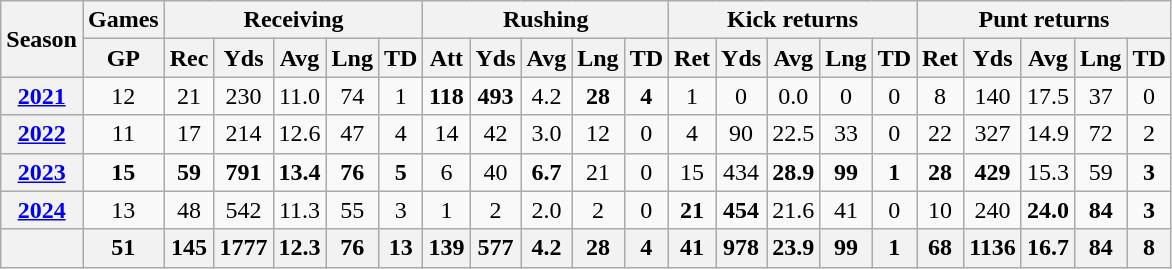<table class="wikitable" style="text-align:center;">
<tr>
<th rowspan="2">Season</th>
<th colspan="1">Games</th>
<th colspan="5">Receiving</th>
<th colspan="5">Rushing</th>
<th colspan="5">Kick returns</th>
<th colspan="5">Punt returns</th>
</tr>
<tr>
<th>GP</th>
<th>Rec</th>
<th>Yds</th>
<th>Avg</th>
<th>Lng</th>
<th>TD</th>
<th>Att</th>
<th>Yds</th>
<th>Avg</th>
<th>Lng</th>
<th>TD</th>
<th>Ret</th>
<th>Yds</th>
<th>Avg</th>
<th>Lng</th>
<th>TD</th>
<th>Ret</th>
<th>Yds</th>
<th>Avg</th>
<th>Lng</th>
<th>TD</th>
</tr>
<tr>
<th><a href='#'>2021</a></th>
<td>12</td>
<td>21</td>
<td>230</td>
<td>11.0</td>
<td>74</td>
<td>1</td>
<td><strong>118</strong></td>
<td><strong>493</strong></td>
<td>4.2</td>
<td><strong>28</strong></td>
<td><strong>4</strong></td>
<td>1</td>
<td>0</td>
<td>0.0</td>
<td>0</td>
<td>0</td>
<td>8</td>
<td>140</td>
<td>17.5</td>
<td>37</td>
<td>0</td>
</tr>
<tr>
<th><a href='#'>2022</a></th>
<td>11</td>
<td>17</td>
<td>214</td>
<td>12.6</td>
<td>47</td>
<td>4</td>
<td>14</td>
<td>42</td>
<td>3.0</td>
<td>12</td>
<td>0</td>
<td>4</td>
<td>90</td>
<td>22.5</td>
<td>33</td>
<td>0</td>
<td>22</td>
<td>327</td>
<td>14.9</td>
<td>72</td>
<td>2</td>
</tr>
<tr>
<th><a href='#'>2023</a></th>
<td><strong>15</strong></td>
<td><strong>59</strong></td>
<td><strong>791</strong></td>
<td><strong>13.4</strong></td>
<td><strong>76</strong></td>
<td><strong>5</strong></td>
<td>6</td>
<td>40</td>
<td><strong>6.7</strong></td>
<td>21</td>
<td>0</td>
<td>15</td>
<td>434</td>
<td><strong>28.9</strong></td>
<td><strong>99</strong></td>
<td><strong>1</strong></td>
<td><strong>28</strong></td>
<td><strong>429</strong></td>
<td>15.3</td>
<td>59</td>
<td><strong>3</strong></td>
</tr>
<tr>
<th><a href='#'>2024</a></th>
<td>13</td>
<td>48</td>
<td>542</td>
<td>11.3</td>
<td>55</td>
<td>3</td>
<td>1</td>
<td>2</td>
<td>2.0</td>
<td>2</td>
<td>0</td>
<td><strong>21</strong></td>
<td><strong>454</strong></td>
<td>21.6</td>
<td>41</td>
<td>0</td>
<td>10</td>
<td>240</td>
<td><strong>24.0</strong></td>
<td><strong>84</strong></td>
<td><strong>3</strong></td>
</tr>
<tr>
<th></th>
<th>51</th>
<th>145</th>
<th>1777</th>
<th>12.3</th>
<th>76</th>
<th>13</th>
<th>139</th>
<th>577</th>
<th>4.2</th>
<th>28</th>
<th>4</th>
<th>41</th>
<th>978</th>
<th>23.9</th>
<th>99</th>
<th>1</th>
<th>68</th>
<th>1136</th>
<th>16.7</th>
<th>84</th>
<th>8</th>
</tr>
</table>
